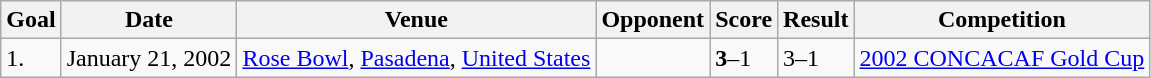<table class="wikitable">
<tr>
<th>Goal</th>
<th>Date</th>
<th>Venue</th>
<th>Opponent</th>
<th>Score</th>
<th>Result</th>
<th>Competition</th>
</tr>
<tr>
<td>1.</td>
<td>January 21, 2002</td>
<td><a href='#'>Rose Bowl</a>, <a href='#'>Pasadena</a>, <a href='#'>United States</a></td>
<td></td>
<td><strong>3</strong>–1</td>
<td>3–1</td>
<td><a href='#'>2002 CONCACAF Gold Cup</a></td>
</tr>
</table>
